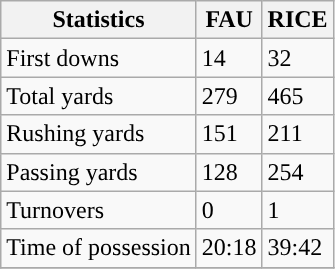<table class="wikitable" style="float: left;">
<tr>
<th>Statistics</th>
<th>FAU</th>
<th>RICE</th>
</tr>
<tr>
<td>First downs</td>
<td>14</td>
<td>32</td>
</tr>
<tr>
<td>Total yards</td>
<td>279</td>
<td>465</td>
</tr>
<tr>
<td>Rushing yards</td>
<td>151</td>
<td>211</td>
</tr>
<tr>
<td>Passing yards</td>
<td>128</td>
<td>254</td>
</tr>
<tr>
<td>Turnovers</td>
<td>0</td>
<td>1</td>
</tr>
<tr>
<td>Time of possession</td>
<td>20:18</td>
<td>39:42</td>
</tr>
<tr>
</tr>
</table>
